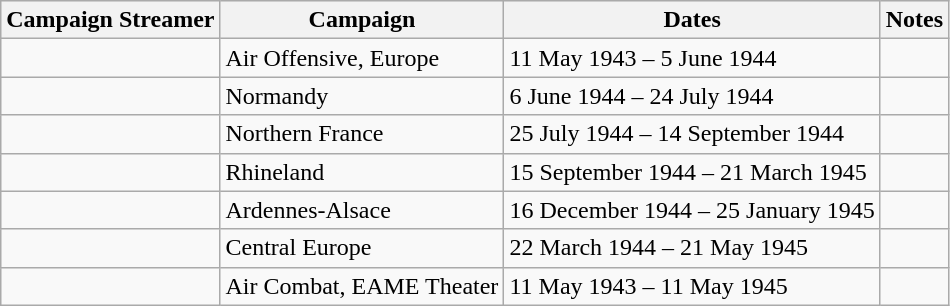<table class="wikitable">
<tr style="background:#efefef;">
<th>Campaign Streamer</th>
<th>Campaign</th>
<th>Dates</th>
<th>Notes</th>
</tr>
<tr>
<td></td>
<td>Air Offensive, Europe</td>
<td>11 May 1943 – 5 June 1944</td>
<td></td>
</tr>
<tr>
<td></td>
<td>Normandy</td>
<td>6 June 1944 – 24 July 1944</td>
<td></td>
</tr>
<tr>
<td></td>
<td>Northern France</td>
<td>25 July 1944 – 14 September 1944</td>
<td></td>
</tr>
<tr>
<td></td>
<td>Rhineland</td>
<td>15 September 1944 – 21 March 1945</td>
<td></td>
</tr>
<tr>
<td></td>
<td>Ardennes-Alsace</td>
<td>16 December 1944 – 25 January 1945</td>
<td></td>
</tr>
<tr>
<td></td>
<td>Central Europe</td>
<td>22 March 1944 – 21 May 1945</td>
<td></td>
</tr>
<tr>
<td></td>
<td>Air Combat, EAME Theater</td>
<td>11 May 1943 – 11 May 1945</td>
<td></td>
</tr>
</table>
